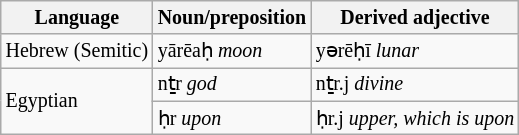<table class="wikitable" style="font-size:smaller;">
<tr>
<th>Language</th>
<th>Noun/preposition</th>
<th>Derived adjective</th>
</tr>
<tr>
<td>Hebrew (Semitic)</td>
<td>yārēaḥ <em>moon</em></td>
<td>yərēḥī <em>lunar</em></td>
</tr>
<tr>
<td rowspan="2">Egyptian</td>
<td>nṯr <em>god</em></td>
<td>nṯr.j <em>divine</em></td>
</tr>
<tr>
<td>ḥr <em>upon</em></td>
<td>ḥr.j <em>upper, which is upon</em></td>
</tr>
</table>
